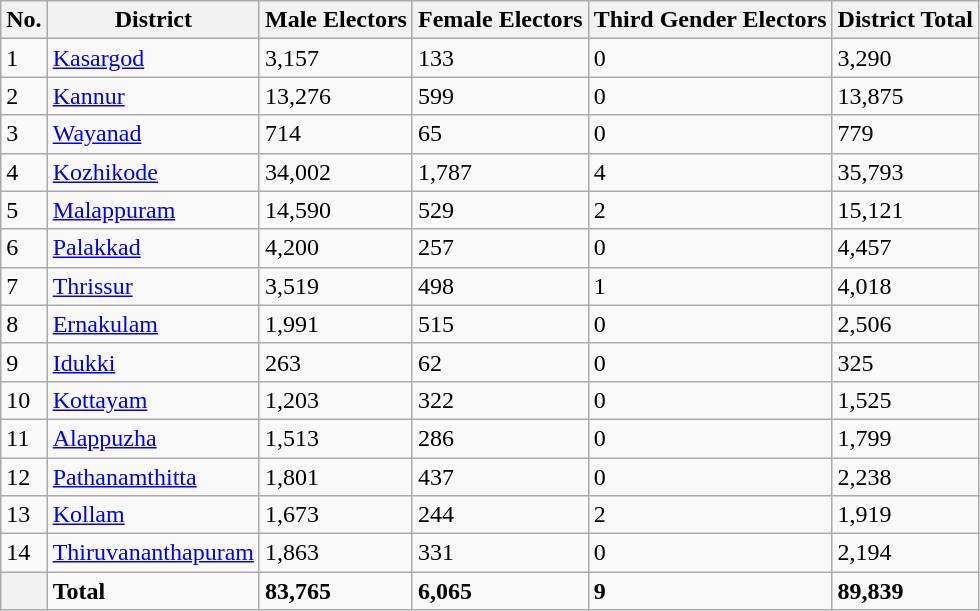<table class="wikitable sortable">
<tr>
<th>No.</th>
<th>District</th>
<th>Male Electors</th>
<th>Female Electors</th>
<th>Third Gender Electors</th>
<th>District Total</th>
</tr>
<tr>
<td>1</td>
<td><a href='#'>Kasargod</a></td>
<td>3,157</td>
<td>133</td>
<td>0</td>
<td>3,290</td>
</tr>
<tr>
<td>2</td>
<td><a href='#'>Kannur</a></td>
<td>13,276</td>
<td>599</td>
<td>0</td>
<td>13,875</td>
</tr>
<tr>
<td>3</td>
<td><a href='#'>Wayanad</a></td>
<td>714</td>
<td>65</td>
<td>0</td>
<td>779</td>
</tr>
<tr>
<td>4</td>
<td><a href='#'>Kozhikode</a></td>
<td>34,002</td>
<td>1,787</td>
<td>4</td>
<td>35,793</td>
</tr>
<tr>
<td>5</td>
<td><a href='#'>Malappuram</a></td>
<td>14,590</td>
<td>529</td>
<td>2</td>
<td>15,121</td>
</tr>
<tr>
<td>6</td>
<td><a href='#'>Palakkad</a></td>
<td>4,200</td>
<td>257</td>
<td>0</td>
<td>4,457</td>
</tr>
<tr>
<td>7</td>
<td><a href='#'>Thrissur</a></td>
<td>3,519</td>
<td>498</td>
<td>1</td>
<td>4,018</td>
</tr>
<tr>
<td>8</td>
<td><a href='#'>Ernakulam</a></td>
<td>1,991</td>
<td>515</td>
<td>0</td>
<td>2,506</td>
</tr>
<tr>
<td>9</td>
<td><a href='#'>Idukki</a></td>
<td>263</td>
<td>62</td>
<td>0</td>
<td>325</td>
</tr>
<tr>
<td>10</td>
<td><a href='#'>Kottayam</a></td>
<td>1,203</td>
<td>322</td>
<td>0</td>
<td>1,525</td>
</tr>
<tr>
<td>11</td>
<td><a href='#'>Alappuzha</a></td>
<td>1,513</td>
<td>286</td>
<td>0</td>
<td>1,799</td>
</tr>
<tr>
<td>12</td>
<td><a href='#'>Pathanamthitta</a></td>
<td>1,801</td>
<td>437</td>
<td>0</td>
<td>2,238</td>
</tr>
<tr>
<td>13</td>
<td><a href='#'>Kollam</a></td>
<td>1,673</td>
<td>244</td>
<td>2</td>
<td>1,919</td>
</tr>
<tr>
<td>14</td>
<td><a href='#'>Thiruvananthapuram</a></td>
<td>1,863</td>
<td>331</td>
<td>0</td>
<td>2,194</td>
</tr>
<tr>
<th></th>
<td><strong>Total</strong></td>
<td><strong>83,765 </strong></td>
<td><strong>6,065</strong></td>
<td><strong> 9</strong></td>
<td><strong>89,839</strong></td>
</tr>
</table>
